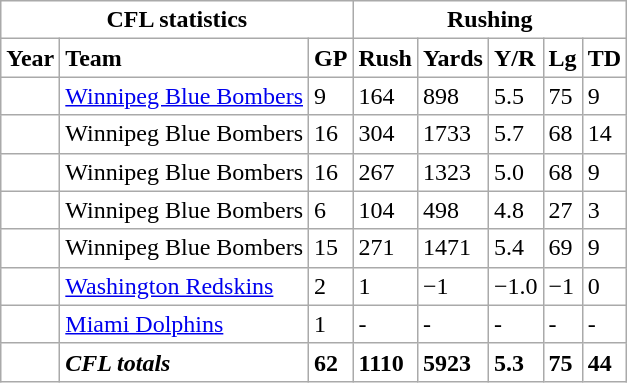<table class="wikitable" border=0 style="background: #FFFFFF;">
<tr>
<td colspan=3 align="center"><strong>CFL statistics</strong></td>
<td colspan=5 align="center"><strong>Rushing</strong></td>
</tr>
<tr>
<td><strong>Year</strong></td>
<td><strong>Team</strong></td>
<td><strong>GP</strong></td>
<td><strong>Rush</strong></td>
<td><strong>Yards</strong></td>
<td><strong>Y/R</strong></td>
<td><strong>Lg</strong></td>
<td><strong>TD</strong></td>
</tr>
<tr>
<td></td>
<td><a href='#'>Winnipeg Blue Bombers</a></td>
<td>9</td>
<td>164</td>
<td>898</td>
<td>5.5</td>
<td>75</td>
<td>9</td>
</tr>
<tr>
<td></td>
<td>Winnipeg Blue Bombers</td>
<td>16</td>
<td>304</td>
<td>1733</td>
<td>5.7</td>
<td>68</td>
<td>14</td>
</tr>
<tr>
<td></td>
<td>Winnipeg Blue Bombers</td>
<td>16</td>
<td>267</td>
<td>1323</td>
<td>5.0</td>
<td>68</td>
<td>9</td>
</tr>
<tr>
<td></td>
<td>Winnipeg Blue Bombers</td>
<td>6</td>
<td>104</td>
<td>498</td>
<td>4.8</td>
<td>27</td>
<td>3</td>
</tr>
<tr>
<td></td>
<td>Winnipeg Blue Bombers</td>
<td>15</td>
<td>271</td>
<td>1471</td>
<td>5.4</td>
<td>69</td>
<td>9</td>
</tr>
<tr>
<td></td>
<td><a href='#'>Washington Redskins</a></td>
<td>2</td>
<td>1</td>
<td>−1</td>
<td>−1.0</td>
<td>−1</td>
<td>0</td>
</tr>
<tr>
<td></td>
<td><a href='#'>Miami Dolphins</a></td>
<td>1</td>
<td>-</td>
<td>-</td>
<td>-</td>
<td>-</td>
<td>-</td>
</tr>
<tr>
<td></td>
<td><strong><em>CFL totals</em></strong></td>
<td><strong>62</strong></td>
<td><strong>1110</strong></td>
<td><strong>5923</strong></td>
<td><strong>5.3</strong></td>
<td><strong>75</strong></td>
<td><strong>44</strong></td>
</tr>
</table>
